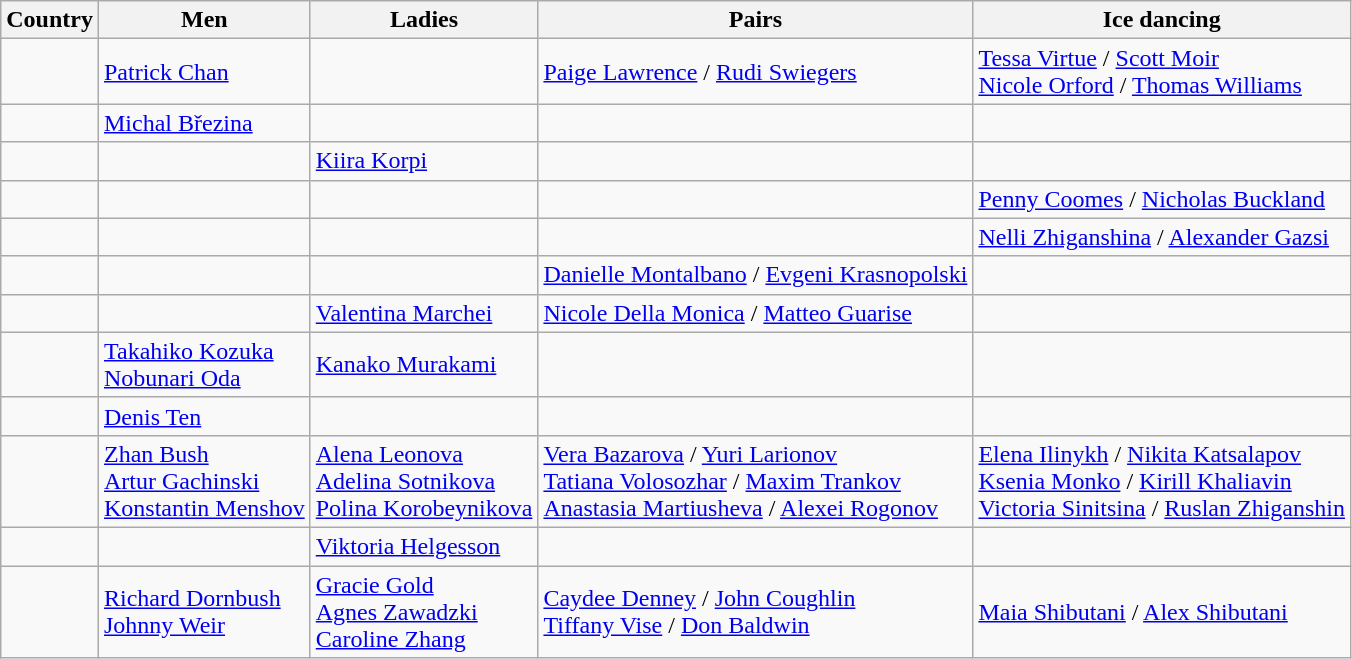<table class="wikitable">
<tr>
<th>Country</th>
<th>Men</th>
<th>Ladies</th>
<th>Pairs</th>
<th>Ice dancing</th>
</tr>
<tr>
<td></td>
<td><a href='#'>Patrick Chan</a></td>
<td></td>
<td><a href='#'>Paige Lawrence</a> / <a href='#'>Rudi Swiegers</a></td>
<td><a href='#'>Tessa Virtue</a> / <a href='#'>Scott Moir</a> <br> <a href='#'>Nicole Orford</a> / <a href='#'>Thomas Williams</a></td>
</tr>
<tr>
<td></td>
<td><a href='#'>Michal Březina</a></td>
<td></td>
<td></td>
<td></td>
</tr>
<tr>
<td></td>
<td></td>
<td><a href='#'>Kiira Korpi</a></td>
<td></td>
<td></td>
</tr>
<tr>
<td></td>
<td></td>
<td></td>
<td></td>
<td><a href='#'>Penny Coomes</a> / <a href='#'>Nicholas Buckland</a></td>
</tr>
<tr>
<td></td>
<td></td>
<td></td>
<td></td>
<td><a href='#'>Nelli Zhiganshina</a> / <a href='#'>Alexander Gazsi</a></td>
</tr>
<tr>
<td></td>
<td></td>
<td></td>
<td><a href='#'>Danielle Montalbano</a> / <a href='#'>Evgeni Krasnopolski</a></td>
<td></td>
</tr>
<tr>
<td></td>
<td></td>
<td><a href='#'>Valentina Marchei</a></td>
<td><a href='#'>Nicole Della Monica</a> / <a href='#'>Matteo Guarise</a></td>
<td></td>
</tr>
<tr>
<td></td>
<td><a href='#'>Takahiko Kozuka</a> <br> <a href='#'>Nobunari Oda</a></td>
<td><a href='#'>Kanako Murakami</a></td>
<td></td>
<td></td>
</tr>
<tr>
<td></td>
<td><a href='#'>Denis Ten</a></td>
<td></td>
<td></td>
<td></td>
</tr>
<tr>
<td></td>
<td><a href='#'>Zhan Bush</a> <br> <a href='#'>Artur Gachinski</a> <br> <a href='#'>Konstantin Menshov</a></td>
<td><a href='#'>Alena Leonova</a> <br> <a href='#'>Adelina Sotnikova</a> <br> <a href='#'>Polina Korobeynikova</a></td>
<td><a href='#'>Vera Bazarova</a> / <a href='#'>Yuri Larionov</a> <br> <a href='#'>Tatiana Volosozhar</a> / <a href='#'>Maxim Trankov</a> <br> <a href='#'>Anastasia Martiusheva</a> / <a href='#'>Alexei Rogonov</a></td>
<td><a href='#'>Elena Ilinykh</a> / <a href='#'>Nikita Katsalapov</a> <br> <a href='#'>Ksenia Monko</a> / <a href='#'>Kirill Khaliavin</a> <br> <a href='#'>Victoria Sinitsina</a> / <a href='#'>Ruslan Zhiganshin</a></td>
</tr>
<tr>
<td></td>
<td></td>
<td><a href='#'>Viktoria Helgesson</a></td>
<td></td>
<td></td>
</tr>
<tr>
<td></td>
<td><a href='#'>Richard Dornbush</a> <br> <a href='#'>Johnny Weir</a></td>
<td><a href='#'>Gracie Gold</a> <br> <a href='#'>Agnes Zawadzki</a> <br> <a href='#'>Caroline Zhang</a></td>
<td><a href='#'>Caydee Denney</a> / <a href='#'>John Coughlin</a> <br> <a href='#'>Tiffany Vise</a> / <a href='#'>Don Baldwin</a></td>
<td><a href='#'>Maia Shibutani</a> / <a href='#'>Alex Shibutani</a></td>
</tr>
</table>
